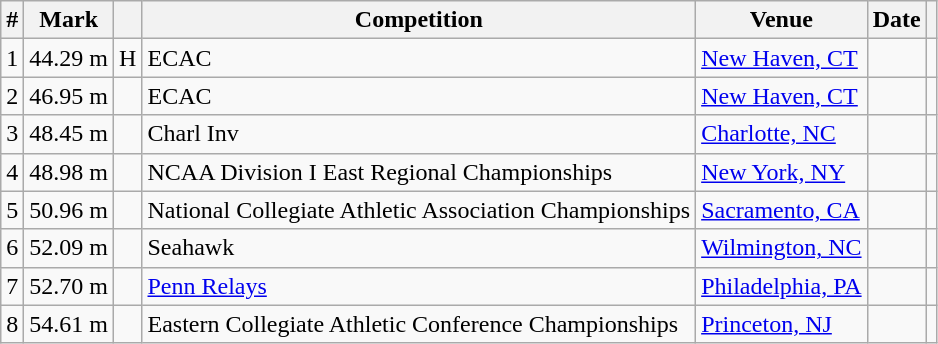<table class="wikitable sortable">
<tr>
<th>#</th>
<th>Mark</th>
<th class=unsortable></th>
<th>Competition</th>
<th>Venue</th>
<th>Date</th>
<th class=unsortable></th>
</tr>
<tr>
<td align=center>1</td>
<td>44.29 m</td>
<td>H</td>
<td>ECAC</td>
<td><a href='#'>New Haven, CT</a></td>
<td align=right></td>
<td></td>
</tr>
<tr>
<td align=center>2</td>
<td>46.95 m</td>
<td></td>
<td>ECAC</td>
<td><a href='#'>New Haven, CT</a></td>
<td align=right></td>
<td></td>
</tr>
<tr>
<td align=center>3</td>
<td>48.45 m</td>
<td></td>
<td>Charl Inv</td>
<td><a href='#'>Charlotte, NC</a></td>
<td align=right></td>
<td></td>
</tr>
<tr>
<td align=center>4</td>
<td>48.98 m</td>
<td></td>
<td>NCAA Division I East Regional Championships</td>
<td><a href='#'>New York, NY</a></td>
<td align=right></td>
<td></td>
</tr>
<tr>
<td align=center>5</td>
<td>50.96 m</td>
<td> </td>
<td>National Collegiate Athletic Association Championships</td>
<td><a href='#'>Sacramento, CA</a></td>
<td align=right></td>
<td></td>
</tr>
<tr>
<td align=center>6</td>
<td>52.09 m</td>
<td></td>
<td>Seahawk</td>
<td><a href='#'>Wilmington, NC</a></td>
<td align=right></td>
<td></td>
</tr>
<tr>
<td align=center>7</td>
<td>52.70 m</td>
<td></td>
<td><a href='#'>Penn Relays</a></td>
<td><a href='#'>Philadelphia, PA</a></td>
<td align=right><a href='#'></a></td>
<td></td>
</tr>
<tr>
<td align=center>8</td>
<td>54.61 m</td>
<td></td>
<td>Eastern Collegiate Athletic Conference Championships</td>
<td><a href='#'>Princeton, NJ</a></td>
<td align=right></td>
<td></td>
</tr>
</table>
